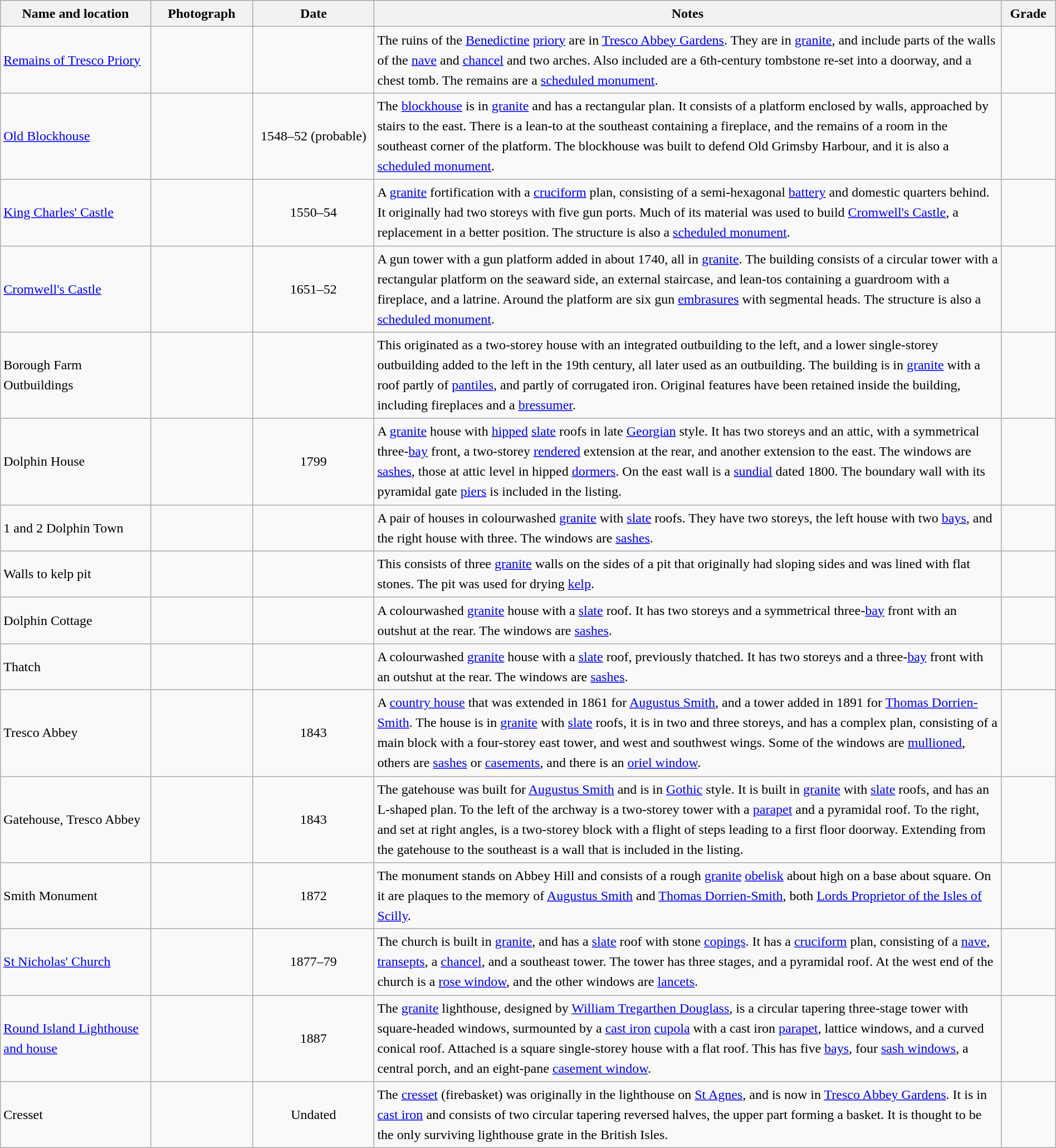<table class="wikitable sortable plainrowheaders" style="width:100%;border:0px;text-align:left;line-height:150%;">
<tr>
<th scope="col"  style="width:150px">Name and location</th>
<th scope="col"  style="width:100px" class="unsortable">Photograph</th>
<th scope="col"  style="width:120px">Date</th>
<th scope="col"  style="width:650px" class="unsortable">Notes</th>
<th scope="col"  style="width:50px">Grade</th>
</tr>
<tr>
<td><a href='#'>Remains of Tresco Priory</a><br><small></small></td>
<td></td>
<td align="center"></td>
<td>The ruins of the <a href='#'>Benedictine</a> <a href='#'>priory</a> are in <a href='#'>Tresco Abbey Gardens</a>.  They are in <a href='#'>granite</a>, and include parts of the walls of the <a href='#'>nave</a> and <a href='#'>chancel</a> and two arches.  Also included are a 6th-century tombstone re-set into a doorway, and a chest tomb.  The remains are a <a href='#'>scheduled monument</a>.</td>
<td align="center" ></td>
</tr>
<tr>
<td><a href='#'>Old Blockhouse</a><br><small></small></td>
<td></td>
<td align="center">1548–52 (probable)</td>
<td>The <a href='#'>blockhouse</a> is in <a href='#'>granite</a> and has a rectangular plan.  It consists of a platform enclosed by walls, approached by stairs to the east.  There is a lean-to at the southeast containing a fireplace, and the remains of a room in the southeast corner of the platform.  The blockhouse was built to defend Old Grimsby Harbour, and it is also a <a href='#'>scheduled monument</a>.</td>
<td align="center" ></td>
</tr>
<tr>
<td><a href='#'>King Charles' Castle</a><br><small></small></td>
<td></td>
<td align="center">1550–54</td>
<td>A <a href='#'>granite</a> fortification with a <a href='#'>cruciform</a> plan, consisting of a semi-hexagonal <a href='#'>battery</a> and domestic quarters behind.  It originally had two storeys with five gun ports.  Much of its material was used to build <a href='#'>Cromwell's Castle</a>, a replacement in a better position. The structure is also a <a href='#'>scheduled monument</a>.</td>
<td align="center" ></td>
</tr>
<tr>
<td><a href='#'>Cromwell's Castle</a><br><small></small></td>
<td></td>
<td align="center">1651–52</td>
<td>A gun tower with a gun platform added in about 1740, all in <a href='#'>granite</a>.  The building consists of a circular tower with a rectangular platform on the seaward side, an external staircase, and lean-tos containing a guardroom with a fireplace, and a latrine.  Around the platform are six gun <a href='#'>embrasures</a> with segmental heads.  The structure is also a <a href='#'>scheduled monument</a>.</td>
<td align="center" ></td>
</tr>
<tr>
<td>Borough Farm Outbuildings<br><small></small></td>
<td></td>
<td align="center"></td>
<td>This originated as a two-storey house with an integrated outbuilding to the left, and a lower single-storey outbuilding added to the left in the 19th century, all later used as an outbuilding.  The building is in <a href='#'>granite</a> with a roof partly of <a href='#'>pantiles</a>, and partly of corrugated iron.  Original features have been retained inside the building, including fireplaces and a <a href='#'>bressumer</a>.</td>
<td align="center" ></td>
</tr>
<tr>
<td>Dolphin House<br><small></small></td>
<td></td>
<td align="center">1799</td>
<td>A <a href='#'>granite</a> house with <a href='#'>hipped</a> <a href='#'>slate</a> roofs in late <a href='#'>Georgian</a> style.  It has two storeys and an attic, with a symmetrical three-<a href='#'>bay</a> front, a two-storey <a href='#'>rendered</a> extension at the rear, and another extension to the east.  The windows are <a href='#'>sashes</a>, those at attic level in hipped <a href='#'>dormers</a>.  On the east wall is a <a href='#'>sundial</a> dated 1800.  The boundary wall with its pyramidal gate <a href='#'>piers</a> is included in the listing.</td>
<td align="center" ></td>
</tr>
<tr>
<td>1 and 2 Dolphin Town<br><small></small></td>
<td></td>
<td align="center"></td>
<td>A pair of houses in colourwashed <a href='#'>granite</a> with <a href='#'>slate</a> roofs.  They have two storeys, the left house with two <a href='#'>bays</a>, and the right house with three.  The windows are <a href='#'>sashes</a>.</td>
<td align="center" ></td>
</tr>
<tr>
<td>Walls to kelp pit<br><small></small></td>
<td></td>
<td align="center"></td>
<td>This consists of three <a href='#'>granite</a> walls on the sides of a pit that originally had sloping sides and was lined with flat stones.  The pit was used for drying <a href='#'>kelp</a>.</td>
<td align="center" ></td>
</tr>
<tr>
<td>Dolphin Cottage<br><small></small></td>
<td></td>
<td align="center"></td>
<td>A colourwashed <a href='#'>granite</a> house with a <a href='#'>slate</a> roof.  It has two storeys and a symmetrical three-<a href='#'>bay</a> front with an outshut at the rear.  The windows are <a href='#'>sashes</a>.</td>
<td align="center" ></td>
</tr>
<tr>
<td>Thatch<br><small></small></td>
<td></td>
<td align="center"></td>
<td>A colourwashed <a href='#'>granite</a> house with a <a href='#'>slate</a> roof, previously thatched.  It has two storeys and a three-<a href='#'>bay</a> front with an outshut at the rear.  The windows are <a href='#'>sashes</a>.</td>
<td align="center" ></td>
</tr>
<tr>
<td>Tresco Abbey<br><small></small></td>
<td></td>
<td align="center">1843</td>
<td>A <a href='#'>country house</a> that was extended in 1861 for <a href='#'>Augustus Smith</a>, and a tower added in 1891 for <a href='#'>Thomas Dorrien-Smith</a>.  The house is in <a href='#'>granite</a> with <a href='#'>slate</a> roofs, it is in two and three storeys, and has a complex plan, consisting of a main block with a four-storey east tower, and west and southwest wings.  Some of the windows are <a href='#'>mullioned</a>, others are <a href='#'>sashes</a> or <a href='#'>casements</a>, and there is an <a href='#'>oriel window</a>.</td>
<td align="center" ></td>
</tr>
<tr>
<td>Gatehouse, Tresco Abbey<br><small></small></td>
<td></td>
<td align="center">1843</td>
<td>The gatehouse was built for <a href='#'>Augustus Smith</a> and is in <a href='#'>Gothic</a> style.  It is built in <a href='#'>granite</a> with <a href='#'>slate</a> roofs, and has an L-shaped plan.  To the left of the archway is a two-storey tower with a <a href='#'>parapet</a> and a pyramidal roof.  To the right, and set at right angles, is a two-storey block with a flight of steps leading to a first floor doorway.  Extending from the gatehouse to the southeast is a wall that is included in the listing.</td>
<td align="center" ></td>
</tr>
<tr>
<td>Smith Monument<br><small></small></td>
<td></td>
<td align="center">1872</td>
<td>The monument stands on Abbey Hill and consists of a rough <a href='#'>granite</a> <a href='#'>obelisk</a> about  high on a base about  square.  On it are plaques to the memory of <a href='#'>Augustus Smith</a> and <a href='#'>Thomas Dorrien-Smith</a>, both <a href='#'>Lords Proprietor of the Isles of Scilly</a>.</td>
<td align="center" ></td>
</tr>
<tr>
<td><a href='#'>St Nicholas' Church</a><br><small></small></td>
<td></td>
<td align="center">1877–79</td>
<td>The church is built in <a href='#'>granite</a>, and has a <a href='#'>slate</a> roof with stone <a href='#'>copings</a>.  It has a <a href='#'>cruciform</a> plan, consisting of a <a href='#'>nave</a>, <a href='#'>transepts</a>, a <a href='#'>chancel</a>, and a southeast tower.  The tower has three stages, and a pyramidal roof.  At the west end of the church is a <a href='#'>rose window</a>, and the other windows are <a href='#'>lancets</a>.</td>
<td align="center" ></td>
</tr>
<tr>
<td><a href='#'>Round Island Lighthouse and house</a><br><small></small></td>
<td></td>
<td align="center">1887</td>
<td>The <a href='#'>granite</a> lighthouse, designed by <a href='#'>William Tregarthen Douglass</a>, is a circular tapering three-stage tower with square-headed windows, surmounted by a <a href='#'>cast iron</a> <a href='#'>cupola</a> with a cast iron <a href='#'>parapet</a>, lattice windows, and a curved conical roof.  Attached is a square single-storey house with a flat roof.  This has five <a href='#'>bays</a>, four <a href='#'>sash windows</a>, a central porch, and an eight-pane <a href='#'>casement window</a>.</td>
<td align="center" ></td>
</tr>
<tr>
<td>Cresset<br><small></small></td>
<td></td>
<td align="center">Undated</td>
<td>The <a href='#'>cresset</a> (firebasket) was originally in the lighthouse on <a href='#'>St Agnes</a>, and is now in <a href='#'>Tresco Abbey Gardens</a>.  It is in <a href='#'>cast iron</a> and consists of two circular tapering reversed halves, the upper part forming a basket.  It is thought to be the only surviving lighthouse grate in the British Isles.</td>
<td align="center" ></td>
</tr>
<tr>
</tr>
</table>
